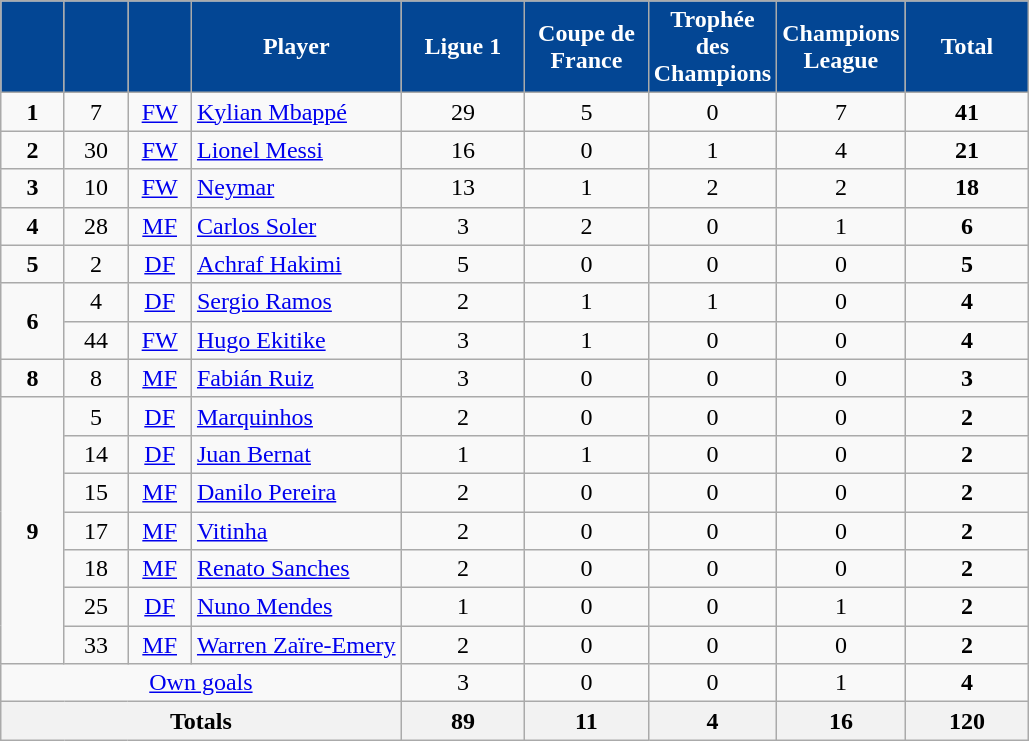<table class="wikitable sortable" style="text-align:center">
<tr>
<th style="background-color:#034694; color:white; width:35px;"></th>
<th style="background:#034694; color:white; width:35px;"></th>
<th style="background:#034694; color:white; width:35px;"></th>
<th style="background:#034694; color:white;">Player</th>
<th style="background:#034694; color:white; width:75px;">Ligue 1</th>
<th style="background:#034694; color:white; width:75px;">Coupe de France</th>
<th style="background:#034694; color:white; width:75px;">Trophée des Champions</th>
<th style="background:#034694; color:white; width:75px;">Champions League</th>
<th style="background:#034694; color:white; width:75px;"><strong>Total</strong></th>
</tr>
<tr>
<td><strong>1</strong></td>
<td>7</td>
<td><a href='#'>FW</a></td>
<td style="text-align:left;"> <a href='#'>Kylian Mbappé</a></td>
<td>29</td>
<td>5</td>
<td>0</td>
<td>7</td>
<td><strong>41</strong></td>
</tr>
<tr>
<td><strong>2</strong></td>
<td>30</td>
<td><a href='#'>FW</a></td>
<td style="text-align:left;"> <a href='#'>Lionel Messi</a></td>
<td>16</td>
<td>0</td>
<td>1</td>
<td>4</td>
<td><strong>21</strong></td>
</tr>
<tr>
<td><strong>3</strong></td>
<td>10</td>
<td><a href='#'>FW</a></td>
<td style="text-align:left;"> <a href='#'>Neymar</a></td>
<td>13</td>
<td>1</td>
<td>2</td>
<td>2</td>
<td><strong>18</strong></td>
</tr>
<tr>
<td><strong>4</strong></td>
<td>28</td>
<td><a href='#'>MF</a></td>
<td style="text-align:left;"> <a href='#'>Carlos Soler</a></td>
<td>3</td>
<td>2</td>
<td>0</td>
<td>1</td>
<td><strong>6</strong></td>
</tr>
<tr>
<td><strong>5</strong></td>
<td>2</td>
<td><a href='#'>DF</a></td>
<td style="text-align:left;"> <a href='#'>Achraf Hakimi</a></td>
<td>5</td>
<td>0</td>
<td>0</td>
<td>0</td>
<td><strong>5</strong></td>
</tr>
<tr>
<td rowspan=2><strong>6</strong></td>
<td>4</td>
<td><a href='#'>DF</a></td>
<td style="text-align:left;"> <a href='#'>Sergio Ramos</a></td>
<td>2</td>
<td>1</td>
<td>1</td>
<td>0</td>
<td><strong>4</strong></td>
</tr>
<tr>
<td>44</td>
<td><a href='#'>FW</a></td>
<td style="text-align:left;"> <a href='#'>Hugo Ekitike</a></td>
<td>3</td>
<td>1</td>
<td>0</td>
<td>0</td>
<td><strong>4</strong></td>
</tr>
<tr>
<td><strong>8</strong></td>
<td>8</td>
<td><a href='#'>MF</a></td>
<td style="text-align:left;"> <a href='#'>Fabián Ruiz</a></td>
<td>3</td>
<td>0</td>
<td>0</td>
<td>0</td>
<td><strong>3</strong></td>
</tr>
<tr>
<td rowspan=7><strong>9</strong></td>
<td>5</td>
<td><a href='#'>DF</a></td>
<td style="text-align:left;"> <a href='#'>Marquinhos</a></td>
<td>2</td>
<td>0</td>
<td>0</td>
<td>0</td>
<td><strong>2</strong></td>
</tr>
<tr>
<td>14</td>
<td><a href='#'>DF</a></td>
<td style="text-align:left;"> <a href='#'>Juan Bernat</a></td>
<td>1</td>
<td>1</td>
<td>0</td>
<td>0</td>
<td><strong>2</strong></td>
</tr>
<tr>
<td>15</td>
<td><a href='#'>MF</a></td>
<td style="text-align:left;"> <a href='#'>Danilo Pereira</a></td>
<td>2</td>
<td>0</td>
<td>0</td>
<td>0</td>
<td><strong>2</strong></td>
</tr>
<tr>
<td>17</td>
<td><a href='#'>MF</a></td>
<td style="text-align:left;"> <a href='#'>Vitinha</a></td>
<td>2</td>
<td>0</td>
<td>0</td>
<td>0</td>
<td><strong>2</strong></td>
</tr>
<tr>
<td>18</td>
<td><a href='#'>MF</a></td>
<td style="text-align:left;"> <a href='#'>Renato Sanches</a></td>
<td>2</td>
<td>0</td>
<td>0</td>
<td>0</td>
<td><strong>2</strong></td>
</tr>
<tr>
<td>25</td>
<td><a href='#'>DF</a></td>
<td style="text-align:left;"> <a href='#'>Nuno Mendes</a></td>
<td>1</td>
<td>0</td>
<td>0</td>
<td>1</td>
<td><strong>2</strong></td>
</tr>
<tr>
<td>33</td>
<td><a href='#'>MF</a></td>
<td style="text-align:left;"> <a href='#'>Warren Zaïre-Emery</a></td>
<td>2</td>
<td>0</td>
<td>0</td>
<td>0</td>
<td><strong>2</strong></td>
</tr>
<tr>
<td colspan="4"><a href='#'>Own goals</a></td>
<td>3</td>
<td>0</td>
<td>0</td>
<td>1</td>
<td><strong>4</strong></td>
</tr>
<tr class="sortbottom">
<th colspan="4"><strong>Totals</strong></th>
<th><strong>89</strong></th>
<th><strong>11</strong></th>
<th><strong>4</strong></th>
<th><strong>16</strong></th>
<th><strong>120</strong></th>
</tr>
</table>
